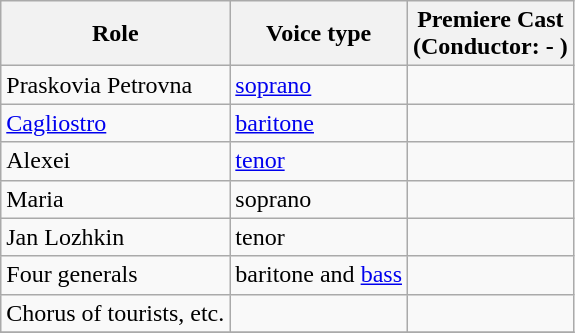<table class="wikitable">
<tr>
<th>Role</th>
<th>Voice type</th>
<th>Premiere Cast<br>(Conductor: - )</th>
</tr>
<tr>
<td>Praskovia Petrovna</td>
<td><a href='#'>soprano</a></td>
<td></td>
</tr>
<tr>
<td><a href='#'>Cagliostro</a></td>
<td><a href='#'>baritone</a></td>
<td></td>
</tr>
<tr>
<td>Alexei</td>
<td><a href='#'>tenor</a></td>
<td></td>
</tr>
<tr>
<td>Maria</td>
<td>soprano</td>
<td></td>
</tr>
<tr>
<td>Jan Lozhkin</td>
<td>tenor</td>
<td></td>
</tr>
<tr>
<td>Four generals</td>
<td>baritone and <a href='#'>bass</a></td>
<td></td>
</tr>
<tr>
<td>Chorus of tourists, etc.</td>
<td></td>
<td></td>
</tr>
<tr>
</tr>
</table>
